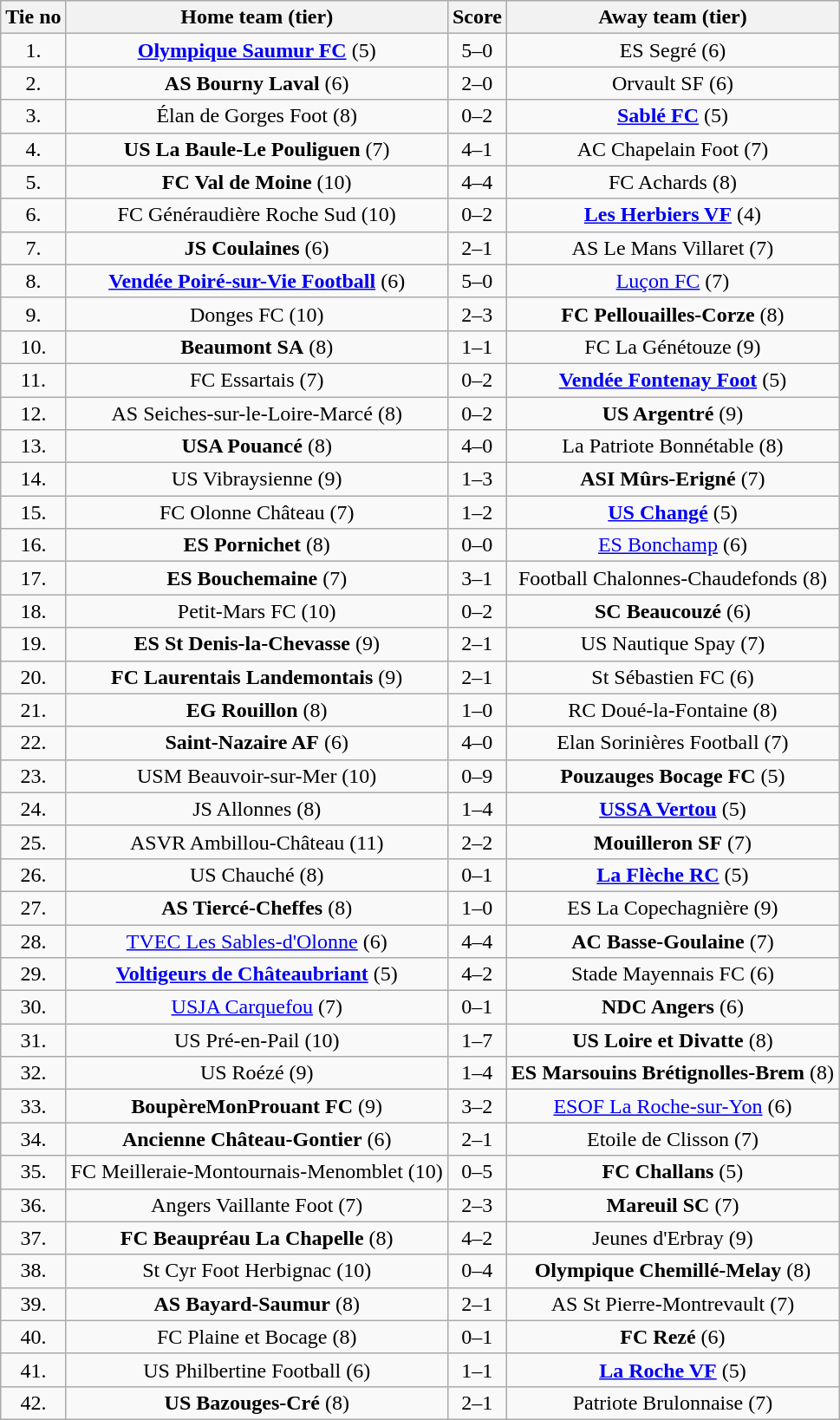<table class="wikitable" style="text-align: center">
<tr>
<th>Tie no</th>
<th>Home team (tier)</th>
<th>Score</th>
<th>Away team (tier)</th>
</tr>
<tr>
<td>1.</td>
<td><strong><a href='#'>Olympique Saumur FC</a></strong> (5)</td>
<td>5–0</td>
<td>ES Segré (6)</td>
</tr>
<tr>
<td>2.</td>
<td><strong>AS Bourny Laval</strong> (6)</td>
<td>2–0</td>
<td>Orvault SF (6)</td>
</tr>
<tr>
<td>3.</td>
<td>Élan de Gorges Foot (8)</td>
<td>0–2</td>
<td><strong><a href='#'>Sablé FC</a></strong> (5)</td>
</tr>
<tr>
<td>4.</td>
<td><strong>US La Baule-Le Pouliguen</strong> (7)</td>
<td>4–1</td>
<td>AC Chapelain Foot (7)</td>
</tr>
<tr>
<td>5.</td>
<td><strong>FC Val de Moine</strong> (10)</td>
<td>4–4 </td>
<td>FC Achards (8)</td>
</tr>
<tr>
<td>6.</td>
<td>FC Généraudière Roche Sud (10)</td>
<td>0–2</td>
<td><strong><a href='#'>Les Herbiers VF</a></strong> (4)</td>
</tr>
<tr>
<td>7.</td>
<td><strong>JS Coulaines</strong> (6)</td>
<td>2–1</td>
<td>AS Le Mans Villaret (7)</td>
</tr>
<tr>
<td>8.</td>
<td><strong><a href='#'>Vendée Poiré-sur-Vie Football</a></strong> (6)</td>
<td>5–0</td>
<td><a href='#'>Luçon FC</a> (7)</td>
</tr>
<tr>
<td>9.</td>
<td>Donges FC (10)</td>
<td>2–3</td>
<td><strong>FC Pellouailles-Corze</strong> (8)</td>
</tr>
<tr>
<td>10.</td>
<td><strong>Beaumont SA</strong> (8)</td>
<td>1–1 </td>
<td>FC La Génétouze (9)</td>
</tr>
<tr>
<td>11.</td>
<td>FC Essartais (7)</td>
<td>0–2</td>
<td><strong><a href='#'>Vendée Fontenay Foot</a></strong> (5)</td>
</tr>
<tr>
<td>12.</td>
<td>AS Seiches-sur-le-Loire-Marcé (8)</td>
<td>0–2</td>
<td><strong>US Argentré</strong> (9)</td>
</tr>
<tr>
<td>13.</td>
<td><strong>USA Pouancé</strong> (8)</td>
<td>4–0</td>
<td>La Patriote Bonnétable (8)</td>
</tr>
<tr>
<td>14.</td>
<td>US Vibraysienne (9)</td>
<td>1–3</td>
<td><strong>ASI Mûrs-Erigné</strong> (7)</td>
</tr>
<tr>
<td>15.</td>
<td>FC Olonne Château (7)</td>
<td>1–2</td>
<td><strong><a href='#'>US Changé</a></strong> (5)</td>
</tr>
<tr>
<td>16.</td>
<td><strong>ES Pornichet</strong> (8)</td>
<td>0–0 </td>
<td><a href='#'>ES Bonchamp</a> (6)</td>
</tr>
<tr>
<td>17.</td>
<td><strong>ES Bouchemaine</strong> (7)</td>
<td>3–1</td>
<td>Football Chalonnes-Chaudefonds (8)</td>
</tr>
<tr>
<td>18.</td>
<td>Petit-Mars FC (10)</td>
<td>0–2</td>
<td><strong>SC Beaucouzé</strong> (6)</td>
</tr>
<tr>
<td>19.</td>
<td><strong>ES St Denis-la-Chevasse</strong> (9)</td>
<td>2–1</td>
<td>US Nautique Spay (7)</td>
</tr>
<tr>
<td>20.</td>
<td><strong>FC Laurentais Landemontais</strong> (9)</td>
<td>2–1</td>
<td>St Sébastien FC (6)</td>
</tr>
<tr>
<td>21.</td>
<td><strong>EG Rouillon</strong> (8)</td>
<td>1–0</td>
<td>RC Doué-la-Fontaine (8)</td>
</tr>
<tr>
<td>22.</td>
<td><strong>Saint-Nazaire AF</strong> (6)</td>
<td>4–0</td>
<td>Elan Sorinières Football (7)</td>
</tr>
<tr>
<td>23.</td>
<td>USM Beauvoir-sur-Mer (10)</td>
<td>0–9</td>
<td><strong>Pouzauges Bocage FC</strong> (5)</td>
</tr>
<tr>
<td>24.</td>
<td>JS Allonnes (8)</td>
<td>1–4</td>
<td><strong><a href='#'>USSA Vertou</a></strong> (5)</td>
</tr>
<tr>
<td>25.</td>
<td>ASVR Ambillou-Château (11)</td>
<td>2–2 </td>
<td><strong>Mouilleron SF</strong> (7)</td>
</tr>
<tr>
<td>26.</td>
<td>US Chauché (8)</td>
<td>0–1</td>
<td><strong><a href='#'>La Flèche RC</a></strong> (5)</td>
</tr>
<tr>
<td>27.</td>
<td><strong>AS Tiercé-Cheffes</strong> (8)</td>
<td>1–0</td>
<td>ES La Copechagnière (9)</td>
</tr>
<tr>
<td>28.</td>
<td><a href='#'>TVEC Les Sables-d'Olonne</a> (6)</td>
<td>4–4 </td>
<td><strong>AC Basse-Goulaine</strong> (7)</td>
</tr>
<tr>
<td>29.</td>
<td><strong><a href='#'>Voltigeurs de Châteaubriant</a></strong> (5)</td>
<td>4–2 </td>
<td>Stade Mayennais FC (6)</td>
</tr>
<tr>
<td>30.</td>
<td><a href='#'>USJA Carquefou</a> (7)</td>
<td>0–1</td>
<td><strong>NDC Angers</strong> (6)</td>
</tr>
<tr>
<td>31.</td>
<td>US Pré-en-Pail (10)</td>
<td>1–7</td>
<td><strong>US Loire et Divatte</strong> (8)</td>
</tr>
<tr>
<td>32.</td>
<td>US Roézé (9)</td>
<td>1–4</td>
<td><strong>ES Marsouins Brétignolles-Brem</strong> (8)</td>
</tr>
<tr>
<td>33.</td>
<td><strong>BoupèreMonProuant FC</strong> (9)</td>
<td>3–2</td>
<td><a href='#'>ESOF La Roche-sur-Yon</a> (6)</td>
</tr>
<tr>
<td>34.</td>
<td><strong>Ancienne Château-Gontier</strong> (6)</td>
<td>2–1</td>
<td>Etoile de Clisson (7)</td>
</tr>
<tr>
<td>35.</td>
<td>FC Meilleraie-Montournais-Menomblet (10)</td>
<td>0–5</td>
<td><strong>FC Challans</strong> (5)</td>
</tr>
<tr>
<td>36.</td>
<td>Angers Vaillante Foot (7)</td>
<td>2–3</td>
<td><strong>Mareuil SC</strong> (7)</td>
</tr>
<tr>
<td>37.</td>
<td><strong>FC Beaupréau La Chapelle</strong> (8)</td>
<td>4–2</td>
<td>Jeunes d'Erbray (9)</td>
</tr>
<tr>
<td>38.</td>
<td>St Cyr Foot Herbignac (10)</td>
<td>0–4</td>
<td><strong>Olympique Chemillé-Melay</strong> (8)</td>
</tr>
<tr>
<td>39.</td>
<td><strong>AS Bayard-Saumur</strong> (8)</td>
<td>2–1</td>
<td>AS St Pierre-Montrevault (7)</td>
</tr>
<tr>
<td>40.</td>
<td>FC Plaine et Bocage (8)</td>
<td>0–1 </td>
<td><strong>FC Rezé</strong> (6)</td>
</tr>
<tr>
<td>41.</td>
<td>US Philbertine Football (6)</td>
<td>1–1 </td>
<td><strong><a href='#'>La Roche VF</a></strong> (5)</td>
</tr>
<tr>
<td>42.</td>
<td><strong>US Bazouges-Cré</strong> (8)</td>
<td>2–1</td>
<td>Patriote Brulonnaise (7)</td>
</tr>
</table>
